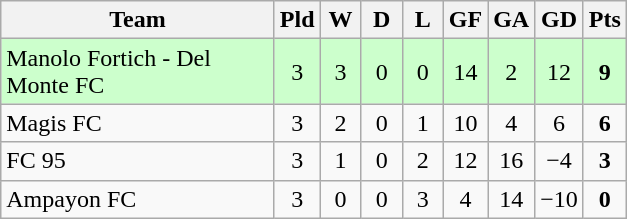<table class="wikitable" style="text-align: center;">
<tr>
<th width="175">Team</th>
<th width="20">Pld</th>
<th width="20">W</th>
<th width="20">D</th>
<th width="20">L</th>
<th width="20">GF</th>
<th width="20">GA</th>
<th width="20">GD</th>
<th width="20">Pts</th>
</tr>
<tr bgcolor=#ccffcc>
<td style="text-align:left;">Manolo Fortich - Del Monte FC</td>
<td>3</td>
<td>3</td>
<td>0</td>
<td>0</td>
<td>14</td>
<td>2</td>
<td>12</td>
<td><strong>9</strong></td>
</tr>
<tr>
<td style="text-align:left;">Magis FC</td>
<td>3</td>
<td>2</td>
<td>0</td>
<td>1</td>
<td>10</td>
<td>4</td>
<td>6</td>
<td><strong>6</strong></td>
</tr>
<tr>
<td style="text-align:left;">FC 95</td>
<td>3</td>
<td>1</td>
<td>0</td>
<td>2</td>
<td>12</td>
<td>16</td>
<td>−4</td>
<td><strong>3</strong></td>
</tr>
<tr>
<td style="text-align:left;">Ampayon FC</td>
<td>3</td>
<td>0</td>
<td>0</td>
<td>3</td>
<td>4</td>
<td>14</td>
<td>−10</td>
<td><strong>0</strong></td>
</tr>
</table>
